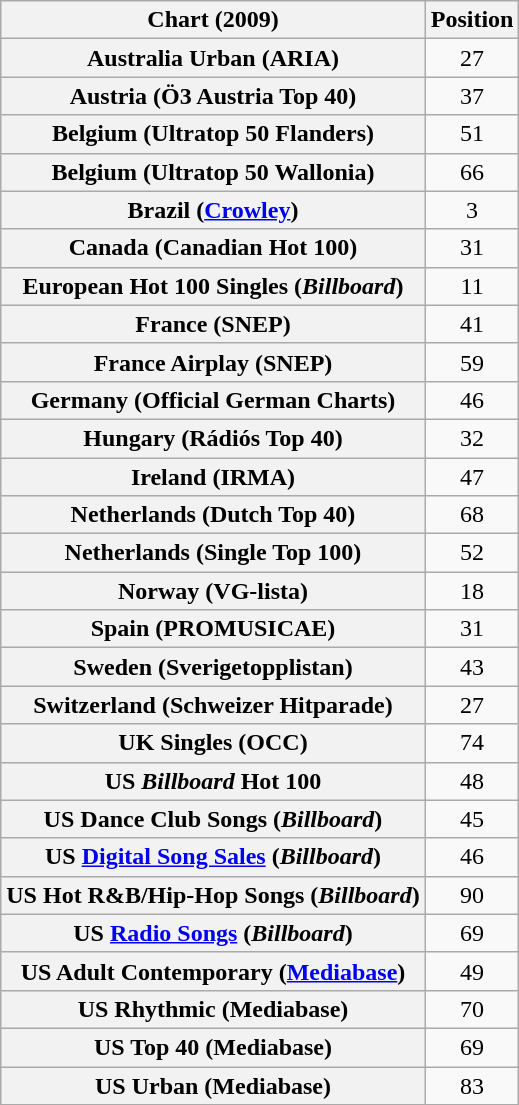<table class="wikitable sortable plainrowheaders" style="text-align:center">
<tr>
<th scope="col">Chart (2009)</th>
<th scope="col">Position</th>
</tr>
<tr>
<th scope="row">Australia Urban (ARIA)</th>
<td style="text-align:center;">27</td>
</tr>
<tr>
<th scope="row">Austria (Ö3 Austria Top 40)</th>
<td style="text-align:center;">37</td>
</tr>
<tr>
<th scope="row">Belgium (Ultratop 50 Flanders)</th>
<td style="text-align:center;">51</td>
</tr>
<tr>
<th scope="row">Belgium (Ultratop 50 Wallonia)</th>
<td style="text-align:center;">66</td>
</tr>
<tr>
<th scope="row">Brazil (<a href='#'>Crowley</a>)</th>
<td style="text-align:center;">3</td>
</tr>
<tr>
<th scope="row">Canada (Canadian Hot 100)</th>
<td style="text-align:center;">31</td>
</tr>
<tr>
<th scope="row">European Hot 100 Singles (<em>Billboard</em>)</th>
<td style="text-align:center;">11</td>
</tr>
<tr>
<th scope="row">France (SNEP)</th>
<td style="text-align:center;">41</td>
</tr>
<tr>
<th scope="row">France Airplay (SNEP)</th>
<td style="text-align:center;">59</td>
</tr>
<tr>
<th scope="row">Germany (Official German Charts)</th>
<td style="text-align:center;">46</td>
</tr>
<tr>
<th scope="row">Hungary (Rádiós Top 40)</th>
<td align="center">32</td>
</tr>
<tr>
<th scope="row">Ireland (IRMA)</th>
<td style="text-align:center;">47</td>
</tr>
<tr>
<th scope="row">Netherlands (Dutch Top 40)</th>
<td style="text-align:center;">68</td>
</tr>
<tr>
<th scope="row">Netherlands (Single Top 100)</th>
<td style="text-align:center;">52</td>
</tr>
<tr>
<th scope="row">Norway (VG-lista)</th>
<td style="text-align:center;">18</td>
</tr>
<tr>
<th scope="row">Spain (PROMUSICAE)</th>
<td style="text-align:center;">31</td>
</tr>
<tr>
<th scope="row">Sweden (Sverigetopplistan)</th>
<td style="text-align:center;">43</td>
</tr>
<tr>
<th scope="row">Switzerland (Schweizer Hitparade)</th>
<td style="text-align:center;">27</td>
</tr>
<tr>
<th scope="row">UK Singles (OCC)</th>
<td style="text-align:center;">74</td>
</tr>
<tr>
<th scope="row">US <em>Billboard</em> Hot 100</th>
<td style="text-align:center;">48</td>
</tr>
<tr>
<th scope="row">US Dance Club Songs (<em>Billboard</em>)</th>
<td style="text-align:center;">45</td>
</tr>
<tr>
<th scope="row">US <a href='#'>Digital Song Sales</a> (<em>Billboard</em>)</th>
<td style="text-align:center;">46</td>
</tr>
<tr>
<th scope="row">US Hot R&B/Hip-Hop Songs (<em>Billboard</em>)</th>
<td style="text-align:center;">90</td>
</tr>
<tr>
<th scope="row">US <a href='#'>Radio Songs</a> (<em>Billboard</em>)</th>
<td style="text-align:center;">69</td>
</tr>
<tr>
<th scope="row">US Adult Contemporary (<a href='#'>Mediabase</a>)</th>
<td style="text-align:center;">49</td>
</tr>
<tr>
<th scope="row">US Rhythmic (Mediabase)</th>
<td style="text-align:center;">70</td>
</tr>
<tr>
<th scope="row">US Top 40 (Mediabase)</th>
<td style="text-align:center;">69</td>
</tr>
<tr>
<th scope="row">US Urban (Mediabase)</th>
<td style="text-align:center;">83</td>
</tr>
</table>
